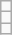<table class="wikitable">
<tr>
<td></td>
</tr>
<tr>
<td></td>
</tr>
<tr>
<td></td>
</tr>
</table>
